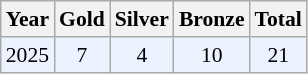<table class="sortable wikitable" style="font-size: 90%;">
<tr>
<th>Year</th>
<th>Gold</th>
<th>Silver</th>
<th>Bronze</th>
<th>Total</th>
</tr>
<tr style="background:#ECF2FF">
<td align="center">2025</td>
<td align="center">7</td>
<td align="center">4</td>
<td align="center">10</td>
<td align="center">21</td>
</tr>
</table>
